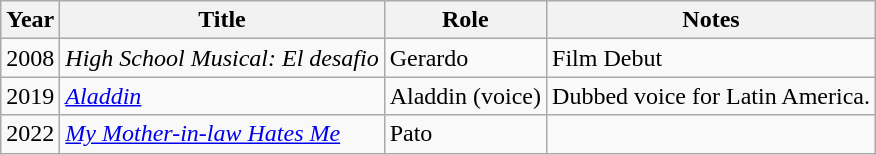<table class="wikitable">
<tr>
<th>Year</th>
<th>Title</th>
<th>Role</th>
<th>Notes</th>
</tr>
<tr>
<td>2008</td>
<td><em>High School Musical: El desafio</em></td>
<td>Gerardo</td>
<td>Film Debut</td>
</tr>
<tr>
<td>2019</td>
<td><em><a href='#'>Aladdin</a></em></td>
<td>Aladdin (voice)</td>
<td>Dubbed voice for Latin America.</td>
</tr>
<tr>
<td>2022</td>
<td><em><a href='#'>My Mother-in-law Hates Me</a></em></td>
<td>Pato</td>
<td></td>
</tr>
</table>
